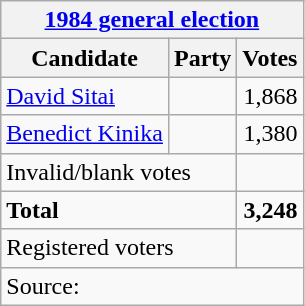<table class=wikitable style=text-align:left>
<tr>
<th colspan=3><a href='#'>1984 general election</a></th>
</tr>
<tr>
<th>Candidate</th>
<th>Party</th>
<th>Votes</th>
</tr>
<tr>
<td><a href='#'>David Sitai</a></td>
<td></td>
<td align=right>1,868</td>
</tr>
<tr>
<td><a href='#'>Benedict Kinika</a></td>
<td></td>
<td align=right>1,380</td>
</tr>
<tr>
<td colspan=2>Invalid/blank votes</td>
<td></td>
</tr>
<tr>
<td colspan=2><strong>Total</strong></td>
<td align=right><strong>3,248</strong></td>
</tr>
<tr>
<td colspan=2>Registered voters</td>
<td align=right></td>
</tr>
<tr>
<td colspan=3>Source: </td>
</tr>
</table>
